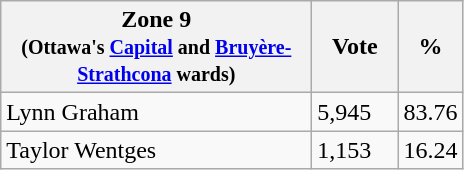<table class="wikitable">
<tr>
<th bgcolor="#DDDDFF" width="200px">Zone 9 <br> <small> (Ottawa's <a href='#'>Capital</a> and <a href='#'>Bruyère-Strathcona</a> wards) </small></th>
<th bgcolor="#DDDDFF" width="50px">Vote</th>
<th bgcolor="#DDDDFF" width="30px">%</th>
</tr>
<tr>
<td>Lynn Graham</td>
<td>5,945</td>
<td>83.76</td>
</tr>
<tr>
<td>Taylor Wentges</td>
<td>1,153</td>
<td>16.24</td>
</tr>
</table>
